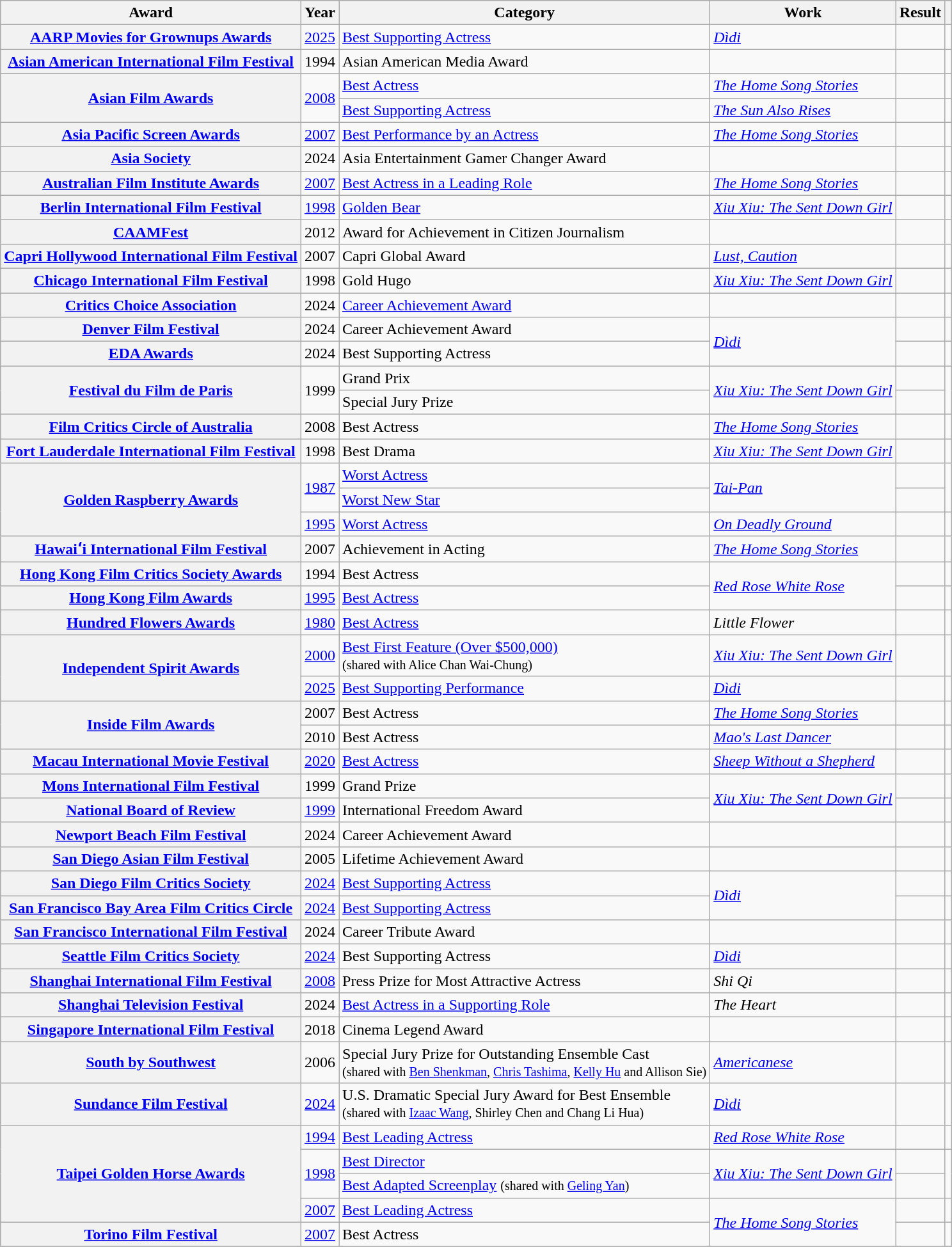<table class="wikitable sortable plainrowheaders">
<tr>
<th>Award</th>
<th>Year</th>
<th>Category</th>
<th>Work</th>
<th>Result</th>
<th class="unsortable"></th>
</tr>
<tr>
<th scope="row"><a href='#'>AARP Movies for Grownups Awards</a></th>
<td><a href='#'>2025</a></td>
<td><a href='#'>Best Supporting Actress</a></td>
<td><em><a href='#'>Dìdi</a></em></td>
<td></td>
<td></td>
</tr>
<tr>
<th scope="row"><a href='#'>Asian American International Film Festival</a></th>
<td>1994</td>
<td>Asian American Media Award</td>
<td></td>
<td></td>
<td></td>
</tr>
<tr>
<th scope="row" rowspan="2"><a href='#'>Asian Film Awards</a></th>
<td rowspan="2"><a href='#'>2008</a></td>
<td><a href='#'>Best Actress</a></td>
<td><em><a href='#'>The Home Song Stories</a></em></td>
<td></td>
<td></td>
</tr>
<tr>
<td><a href='#'>Best Supporting Actress</a></td>
<td><em><a href='#'>The Sun Also Rises</a></em></td>
<td></td>
<td></td>
</tr>
<tr>
<th scope="row"><a href='#'>Asia Pacific Screen Awards</a></th>
<td><a href='#'>2007</a></td>
<td><a href='#'>Best Performance by an Actress</a></td>
<td><em><a href='#'>The Home Song Stories</a></em></td>
<td></td>
<td></td>
</tr>
<tr>
<th scope="row"><a href='#'>Asia Society</a></th>
<td>2024</td>
<td>Asia Entertainment Gamer Changer Award</td>
<td></td>
<td></td>
<td></td>
</tr>
<tr>
<th scope="row"><a href='#'>Australian Film Institute Awards</a></th>
<td><a href='#'>2007</a></td>
<td><a href='#'>Best Actress in a Leading Role</a></td>
<td><em><a href='#'>The Home Song Stories</a></em></td>
<td></td>
<td></td>
</tr>
<tr>
<th scope="row"><a href='#'>Berlin International Film Festival</a></th>
<td><a href='#'>1998</a></td>
<td><a href='#'>Golden Bear</a></td>
<td><em><a href='#'>Xiu Xiu: The Sent Down Girl</a></em></td>
<td></td>
<td></td>
</tr>
<tr>
<th scope="row"><a href='#'>CAAMFest</a></th>
<td>2012</td>
<td>Award for Achievement in Citizen Journalism</td>
<td></td>
<td></td>
<td></td>
</tr>
<tr>
<th scope="row"><a href='#'>Capri Hollywood International Film Festival</a></th>
<td>2007</td>
<td>Capri Global Award</td>
<td><em><a href='#'>Lust, Caution</a></em></td>
<td></td>
<td></td>
</tr>
<tr>
<th scope="row"><a href='#'>Chicago International Film Festival</a></th>
<td>1998</td>
<td>Gold Hugo</td>
<td><em><a href='#'>Xiu Xiu: The Sent Down Girl</a></em></td>
<td></td>
<td></td>
</tr>
<tr>
<th scope="row"><a href='#'>Critics Choice Association</a></th>
<td>2024</td>
<td><a href='#'>Career Achievement Award</a></td>
<td></td>
<td></td>
<td></td>
</tr>
<tr>
<th scope="row"><a href='#'>Denver Film Festival</a></th>
<td>2024</td>
<td>Career Achievement Award</td>
<td rowspan="2"><em><a href='#'>Dìdi</a></em></td>
<td></td>
<td></td>
</tr>
<tr>
<th scope="row"><a href='#'>EDA Awards</a></th>
<td>2024</td>
<td>Best Supporting Actress</td>
<td></td>
<td></td>
</tr>
<tr>
<th scope="row" rowspan="2"><a href='#'>Festival du Film de Paris</a></th>
<td rowspan="2">1999</td>
<td>Grand Prix</td>
<td rowspan="2"><em><a href='#'>Xiu Xiu: The Sent Down Girl</a></em></td>
<td></td>
<td rowspan="2"></td>
</tr>
<tr>
<td>Special Jury Prize</td>
<td></td>
</tr>
<tr>
<th scope="row"><a href='#'>Film Critics Circle of Australia</a></th>
<td>2008</td>
<td>Best Actress</td>
<td><em><a href='#'>The Home Song Stories</a></em></td>
<td></td>
<td></td>
</tr>
<tr>
<th scope="row"><a href='#'>Fort Lauderdale International Film Festival</a></th>
<td>1998</td>
<td>Best Drama</td>
<td><em><a href='#'>Xiu Xiu: The Sent Down Girl</a></em></td>
<td></td>
<td></td>
</tr>
<tr>
<th scope="row" rowspan="3"><a href='#'>Golden Raspberry Awards</a></th>
<td rowspan="2"><a href='#'>1987</a></td>
<td><a href='#'>Worst Actress</a></td>
<td rowspan="2"><em><a href='#'>Tai-Pan</a></em></td>
<td></td>
<td rowspan="2"></td>
</tr>
<tr>
<td><a href='#'>Worst New Star</a></td>
<td></td>
</tr>
<tr>
<td><a href='#'>1995</a></td>
<td><a href='#'>Worst Actress</a></td>
<td><em><a href='#'>On Deadly Ground</a></em></td>
<td></td>
<td></td>
</tr>
<tr>
<th scope="row"><a href='#'>Hawaiʻi International Film Festival</a></th>
<td>2007</td>
<td>Achievement in Acting</td>
<td><em><a href='#'>The Home Song Stories</a></em></td>
<td></td>
<td></td>
</tr>
<tr>
<th scope="row"><a href='#'>Hong Kong Film Critics Society Awards</a></th>
<td>1994</td>
<td>Best Actress</td>
<td rowspan="2"><em><a href='#'>Red Rose White Rose</a></em></td>
<td></td>
<td></td>
</tr>
<tr>
<th scope="row"><a href='#'>Hong Kong Film Awards</a></th>
<td><a href='#'>1995</a></td>
<td><a href='#'>Best Actress</a></td>
<td></td>
<td></td>
</tr>
<tr>
<th scope="row"><a href='#'>Hundred Flowers Awards</a></th>
<td><a href='#'>1980</a></td>
<td><a href='#'>Best Actress</a></td>
<td><em>Little Flower</em></td>
<td></td>
<td></td>
</tr>
<tr>
<th scope="row" rowspan="2"><a href='#'>Independent Spirit Awards</a></th>
<td><a href='#'>2000</a></td>
<td><a href='#'>Best First Feature (Over $500,000)</a> <br> <small>(shared with Alice Chan Wai-Chung)</small></td>
<td><em><a href='#'>Xiu Xiu: The Sent Down Girl</a></em></td>
<td></td>
<td></td>
</tr>
<tr>
<td><a href='#'>2025</a></td>
<td><a href='#'>Best Supporting Performance</a></td>
<td><em><a href='#'>Dìdi</a></em></td>
<td></td>
<td></td>
</tr>
<tr>
<th scope="row" rowspan="2"><a href='#'>Inside Film Awards</a></th>
<td>2007</td>
<td>Best Actress</td>
<td><em><a href='#'>The Home Song Stories</a></em></td>
<td></td>
<td></td>
</tr>
<tr>
<td>2010</td>
<td>Best Actress</td>
<td><em><a href='#'>Mao's Last Dancer</a></em></td>
<td></td>
<td></td>
</tr>
<tr>
<th scope="row"><a href='#'>Macau International Movie Festival</a></th>
<td><a href='#'>2020</a></td>
<td><a href='#'>Best Actress</a></td>
<td><em><a href='#'>Sheep Without a Shepherd</a></em></td>
<td></td>
<td></td>
</tr>
<tr>
<th scope="row"><a href='#'>Mons International Film Festival</a></th>
<td>1999</td>
<td>Grand Prize</td>
<td rowspan="2"><em><a href='#'>Xiu Xiu: The Sent Down Girl</a></em></td>
<td></td>
<td></td>
</tr>
<tr>
<th scope="row"><a href='#'>National Board of Review</a></th>
<td><a href='#'>1999</a></td>
<td>International Freedom Award</td>
<td></td>
<td></td>
</tr>
<tr>
<th scope="row"><a href='#'>Newport Beach Film Festival</a></th>
<td>2024</td>
<td>Career Achievement Award</td>
<td></td>
<td></td>
<td></td>
</tr>
<tr>
<th scope="row"><a href='#'>San Diego Asian Film Festival</a></th>
<td>2005</td>
<td>Lifetime Achievement Award</td>
<td></td>
<td></td>
<td></td>
</tr>
<tr>
<th scope="row"><a href='#'>San Diego Film Critics Society</a></th>
<td><a href='#'>2024</a></td>
<td><a href='#'>Best Supporting Actress</a></td>
<td rowspan="2"><em><a href='#'>Dìdi</a></em></td>
<td></td>
<td></td>
</tr>
<tr>
<th scope="row"><a href='#'>San Francisco Bay Area Film Critics Circle</a></th>
<td><a href='#'>2024</a></td>
<td><a href='#'>Best Supporting Actress</a></td>
<td></td>
<td></td>
</tr>
<tr>
<th scope="row"><a href='#'>San Francisco International Film Festival</a></th>
<td>2024</td>
<td>Career Tribute Award</td>
<td></td>
<td></td>
<td></td>
</tr>
<tr>
<th scope="row"><a href='#'>Seattle Film Critics Society</a></th>
<td><a href='#'>2024</a></td>
<td>Best Supporting Actress</td>
<td><em><a href='#'>Dìdi</a></em></td>
<td></td>
<td></td>
</tr>
<tr>
<th scope="row"><a href='#'>Shanghai International Film Festival</a></th>
<td><a href='#'>2008</a></td>
<td>Press Prize for Most Attractive Actress</td>
<td><em>Shi Qi</em></td>
<td></td>
<td></td>
</tr>
<tr>
<th scope="row"><a href='#'>Shanghai Television Festival</a></th>
<td>2024</td>
<td><a href='#'>Best Actress in a Supporting Role</a></td>
<td><em>The Heart</em></td>
<td></td>
<td></td>
</tr>
<tr>
<th scope="row"><a href='#'>Singapore International Film Festival</a></th>
<td>2018</td>
<td>Cinema Legend Award</td>
<td></td>
<td></td>
<td></td>
</tr>
<tr>
<th scope="row"><a href='#'>South by Southwest</a></th>
<td>2006</td>
<td>Special Jury Prize for Outstanding Ensemble Cast <br> <small>(shared with <a href='#'>Ben Shenkman</a>, <a href='#'>Chris Tashima</a>, <a href='#'>Kelly Hu</a> and Allison Sie)</small></td>
<td><em><a href='#'>Americanese</a></em></td>
<td></td>
<td></td>
</tr>
<tr>
<th scope="row"><a href='#'>Sundance Film Festival</a></th>
<td><a href='#'>2024</a></td>
<td>U.S. Dramatic Special Jury Award for Best Ensemble <br> <small>(shared with <a href='#'>Izaac Wang</a>, Shirley Chen and Chang Li Hua)</small></td>
<td><em><a href='#'>Dìdi</a></em></td>
<td></td>
<td></td>
</tr>
<tr>
<th scope="row" rowspan="4"><a href='#'>Taipei Golden Horse Awards</a></th>
<td><a href='#'>1994</a></td>
<td><a href='#'>Best Leading Actress</a></td>
<td><em><a href='#'>Red Rose White Rose</a></em></td>
<td></td>
<td></td>
</tr>
<tr>
<td rowspan="2"><a href='#'>1998</a></td>
<td><a href='#'>Best Director</a></td>
<td rowspan="2"><em><a href='#'>Xiu Xiu: The Sent Down Girl</a></em></td>
<td></td>
<td rowspan="2"></td>
</tr>
<tr>
<td><a href='#'>Best Adapted Screenplay</a> <small>(shared with <a href='#'>Geling Yan</a>)</small></td>
<td></td>
</tr>
<tr>
<td><a href='#'>2007</a></td>
<td><a href='#'>Best Leading Actress</a></td>
<td rowspan="2"><em><a href='#'>The Home Song Stories</a></em></td>
<td></td>
<td></td>
</tr>
<tr>
<th scope="row"><a href='#'>Torino Film Festival</a></th>
<td><a href='#'>2007</a></td>
<td>Best Actress</td>
<td></td>
<td></td>
</tr>
<tr>
</tr>
</table>
